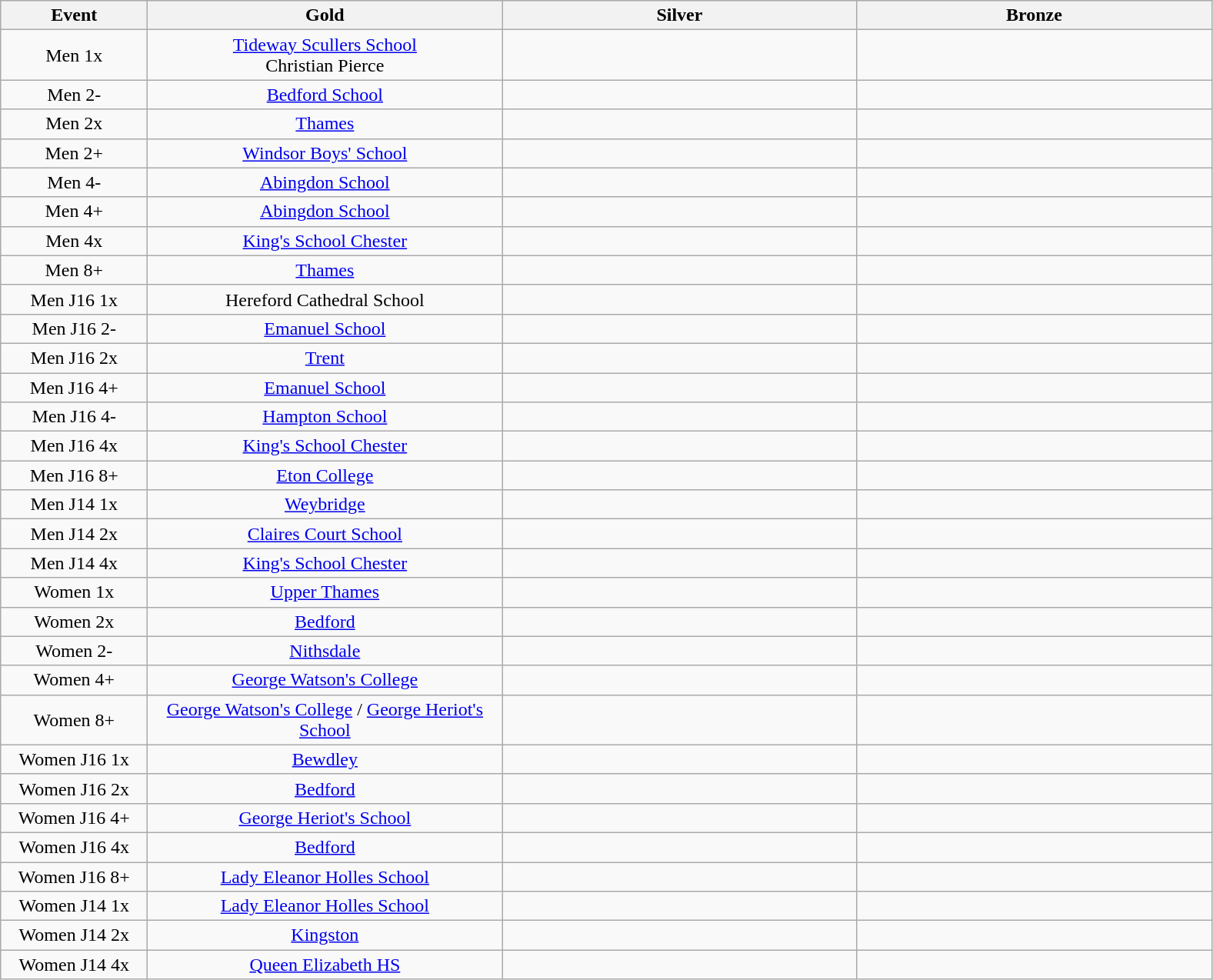<table class="wikitable" style="text-align:center">
<tr>
<th width=120>Event</th>
<th width=300>Gold</th>
<th width=300>Silver</th>
<th width=300>Bronze</th>
</tr>
<tr>
<td>Men 1x</td>
<td><a href='#'>Tideway Scullers School</a><br>Christian Pierce</td>
<td></td>
<td></td>
</tr>
<tr>
<td>Men 2-</td>
<td><a href='#'>Bedford School</a></td>
<td></td>
<td></td>
</tr>
<tr>
<td>Men 2x</td>
<td><a href='#'>Thames</a></td>
<td></td>
<td></td>
</tr>
<tr>
<td>Men 2+</td>
<td><a href='#'>Windsor Boys' School</a></td>
<td></td>
<td></td>
</tr>
<tr>
<td>Men 4-</td>
<td><a href='#'>Abingdon School</a></td>
<td></td>
<td></td>
</tr>
<tr>
<td>Men 4+</td>
<td><a href='#'>Abingdon School</a></td>
<td></td>
<td></td>
</tr>
<tr>
<td>Men 4x</td>
<td><a href='#'>King's School Chester</a></td>
<td></td>
<td></td>
</tr>
<tr>
<td>Men 8+</td>
<td><a href='#'>Thames</a></td>
<td></td>
<td></td>
</tr>
<tr>
<td>Men J16 1x</td>
<td>Hereford Cathedral School</td>
<td></td>
<td></td>
</tr>
<tr>
<td>Men J16 2-</td>
<td><a href='#'>Emanuel School</a></td>
<td></td>
<td></td>
</tr>
<tr>
<td>Men J16 2x</td>
<td><a href='#'>Trent</a></td>
<td></td>
<td></td>
</tr>
<tr>
<td>Men J16 4+</td>
<td><a href='#'>Emanuel School</a></td>
<td></td>
<td></td>
</tr>
<tr>
<td>Men J16 4-</td>
<td><a href='#'>Hampton School</a></td>
<td></td>
<td></td>
</tr>
<tr>
<td>Men J16 4x</td>
<td><a href='#'>King's School Chester</a></td>
<td></td>
<td></td>
</tr>
<tr>
<td>Men J16 8+</td>
<td><a href='#'>Eton College</a></td>
<td></td>
<td></td>
</tr>
<tr>
<td>Men J14 1x</td>
<td><a href='#'>Weybridge</a></td>
<td></td>
<td></td>
</tr>
<tr>
<td>Men J14 2x</td>
<td><a href='#'>Claires Court School</a></td>
<td></td>
<td></td>
</tr>
<tr>
<td>Men J14 4x</td>
<td><a href='#'>King's School Chester</a></td>
<td></td>
<td></td>
</tr>
<tr>
<td>Women 1x</td>
<td><a href='#'>Upper Thames</a></td>
<td></td>
<td></td>
</tr>
<tr>
<td>Women 2x</td>
<td><a href='#'>Bedford</a></td>
<td></td>
<td></td>
</tr>
<tr>
<td>Women 2-</td>
<td><a href='#'>Nithsdale</a></td>
<td></td>
<td></td>
</tr>
<tr>
<td>Women 4+</td>
<td><a href='#'>George Watson's College</a></td>
<td></td>
<td></td>
</tr>
<tr>
<td>Women 8+</td>
<td><a href='#'>George Watson's College</a> / <a href='#'>George Heriot's School</a></td>
<td></td>
<td></td>
</tr>
<tr>
<td>Women J16 1x</td>
<td><a href='#'>Bewdley</a></td>
<td></td>
<td></td>
</tr>
<tr>
<td>Women J16 2x</td>
<td><a href='#'>Bedford</a></td>
<td></td>
<td></td>
</tr>
<tr>
<td>Women J16 4+</td>
<td><a href='#'>George Heriot's School</a></td>
<td></td>
<td></td>
</tr>
<tr>
<td>Women J16 4x</td>
<td><a href='#'>Bedford</a></td>
<td></td>
<td></td>
</tr>
<tr>
<td>Women J16 8+</td>
<td><a href='#'>Lady Eleanor Holles School</a></td>
<td></td>
<td></td>
</tr>
<tr>
<td>Women J14 1x</td>
<td><a href='#'>Lady Eleanor Holles School</a></td>
<td></td>
<td></td>
</tr>
<tr>
<td>Women J14 2x</td>
<td><a href='#'>Kingston</a></td>
<td></td>
<td></td>
</tr>
<tr>
<td>Women J14 4x</td>
<td><a href='#'>Queen Elizabeth HS</a></td>
<td></td>
<td></td>
</tr>
</table>
